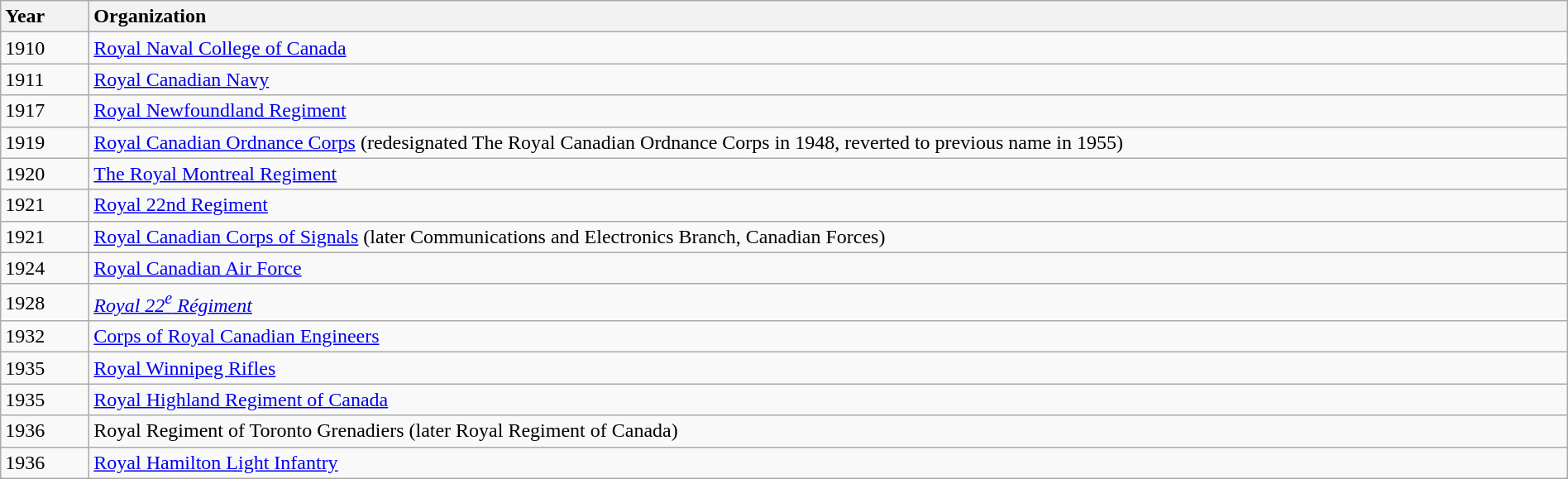<table class="wikitable" style="width:100%">
<tr>
<th style="width:4em;text-align:left">Year</th>
<th style="text-align:left">Organization</th>
</tr>
<tr>
<td>1910</td>
<td><a href='#'>Royal Naval College of Canada</a></td>
</tr>
<tr>
<td>1911</td>
<td><a href='#'>Royal Canadian Navy</a></td>
</tr>
<tr>
<td>1917</td>
<td><a href='#'>Royal Newfoundland Regiment</a></td>
</tr>
<tr>
<td>1919</td>
<td><a href='#'>Royal Canadian Ordnance Corps</a> (redesignated The Royal Canadian Ordnance Corps in 1948, reverted to previous name in 1955)</td>
</tr>
<tr>
<td>1920</td>
<td><a href='#'>The Royal Montreal Regiment</a></td>
</tr>
<tr>
<td>1921</td>
<td><a href='#'>Royal 22nd Regiment</a></td>
</tr>
<tr>
<td>1921</td>
<td><a href='#'>Royal Canadian Corps of Signals</a> (later Communications and Electronics Branch, Canadian Forces)</td>
</tr>
<tr>
<td>1924</td>
<td><a href='#'>Royal Canadian Air Force</a></td>
</tr>
<tr>
<td>1928</td>
<td><em><a href='#'>Royal 22<sup>e</sup> Régiment</a></em></td>
</tr>
<tr>
<td>1932</td>
<td><a href='#'>Corps of Royal Canadian Engineers</a></td>
</tr>
<tr>
<td>1935</td>
<td><a href='#'>Royal Winnipeg Rifles</a></td>
</tr>
<tr>
<td>1935</td>
<td><a href='#'>Royal Highland Regiment of Canada</a></td>
</tr>
<tr>
<td>1936</td>
<td>Royal Regiment of Toronto Grenadiers (later Royal Regiment of Canada)</td>
</tr>
<tr>
<td>1936</td>
<td><a href='#'>Royal Hamilton Light Infantry</a></td>
</tr>
</table>
